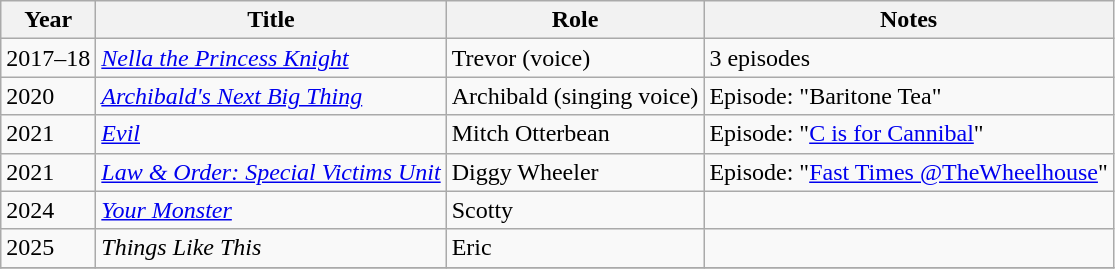<table class="wikitable">
<tr>
<th>Year</th>
<th>Title</th>
<th>Role</th>
<th>Notes</th>
</tr>
<tr>
<td>2017–18</td>
<td><em><a href='#'>Nella the Princess Knight</a></em></td>
<td>Trevor (voice)</td>
<td>3 episodes</td>
</tr>
<tr>
<td>2020</td>
<td><em><a href='#'>Archibald's Next Big Thing</a></em></td>
<td>Archibald (singing voice)</td>
<td>Episode: "Baritone Tea"</td>
</tr>
<tr>
<td>2021</td>
<td><em><a href='#'>Evil</a></em></td>
<td>Mitch Otterbean</td>
<td>Episode: "<a href='#'>C is for Cannibal</a>"</td>
</tr>
<tr>
<td>2021</td>
<td><em><a href='#'>Law & Order: Special Victims Unit</a></em></td>
<td>Diggy Wheeler</td>
<td>Episode: "<a href='#'>Fast Times @TheWheelhouse</a>"</td>
</tr>
<tr>
<td>2024</td>
<td><em><a href='#'>Your Monster</a></em></td>
<td>Scotty</td>
<td></td>
</tr>
<tr>
<td>2025</td>
<td><em>Things Like This</em></td>
<td>Eric</td>
<td></td>
</tr>
<tr>
</tr>
</table>
